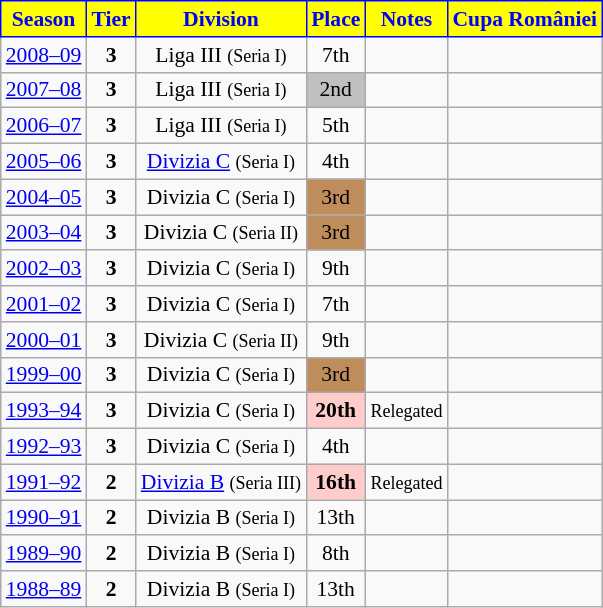<table class="wikitable" style="text-align:center; font-size:90%">
<tr>
<th style="background:#FFFF00;color:#0000FF;border:1px solid #0000FF;">Season</th>
<th style="background:#FFFF00;color:#0000FF;border:1px solid #0000FF;">Tier</th>
<th style="background:#FFFF00;color:#0000FF;border:1px solid #0000FF;">Division</th>
<th style="background:#FFFF00;color:#0000FF;border:1px solid #0000FF;">Place</th>
<th style="background:#FFFF00;color:#0000FF;border:1px solid #0000FF;">Notes</th>
<th style="background:#FFFF00;color:#0000FF;border:1px solid #0000FF;">Cupa României</th>
</tr>
<tr>
<td><a href='#'>2008–09</a></td>
<td><strong>3</strong></td>
<td>Liga III <small>(Seria I)</small></td>
<td>7th</td>
<td></td>
<td></td>
</tr>
<tr>
<td><a href='#'>2007–08</a></td>
<td><strong>3</strong></td>
<td>Liga III <small>(Seria I)</small></td>
<td align=center bgcolor=silver>2nd</td>
<td></td>
<td></td>
</tr>
<tr>
<td><a href='#'>2006–07</a></td>
<td><strong>3</strong></td>
<td>Liga III <small>(Seria I)</small></td>
<td>5th</td>
<td></td>
<td></td>
</tr>
<tr>
<td><a href='#'>2005–06</a></td>
<td><strong>3</strong></td>
<td><a href='#'>Divizia C</a> <small>(Seria I)</small></td>
<td>4th</td>
<td></td>
<td></td>
</tr>
<tr>
<td><a href='#'>2004–05</a></td>
<td><strong>3</strong></td>
<td>Divizia C  <small>(Seria I)</small></td>
<td align=center bgcolor=#BF8D5B>3rd</td>
<td></td>
<td></td>
</tr>
<tr>
<td><a href='#'>2003–04</a></td>
<td><strong>3</strong></td>
<td>Divizia C  <small>(Seria II)</small></td>
<td align=center bgcolor=#BF8D5B>3rd</td>
<td></td>
<td></td>
</tr>
<tr>
<td><a href='#'>2002–03</a></td>
<td><strong>3</strong></td>
<td>Divizia C <small>(Seria I)</small></td>
<td>9th</td>
<td></td>
<td></td>
</tr>
<tr>
<td><a href='#'>2001–02</a></td>
<td><strong>3</strong></td>
<td>Divizia C  <small>(Seria I)</small></td>
<td>7th</td>
<td></td>
<td></td>
</tr>
<tr>
<td><a href='#'>2000–01</a></td>
<td><strong>3</strong></td>
<td>Divizia C  <small>(Seria II)</small></td>
<td>9th</td>
<td></td>
<td></td>
</tr>
<tr>
<td><a href='#'>1999–00</a></td>
<td><strong>3</strong></td>
<td>Divizia C <small>(Seria I)</small></td>
<td align=center bgcolor=#BF8D5B>3rd</td>
<td></td>
<td></td>
</tr>
<tr>
<td><a href='#'>1993–94</a></td>
<td><strong>3</strong></td>
<td>Divizia C <small>(Seria I)</small></td>
<td align=center bgcolor=#FFCCCC><strong>20th</strong></td>
<td><small>Relegated</small></td>
<td></td>
</tr>
<tr>
<td><a href='#'>1992–93</a></td>
<td><strong>3</strong></td>
<td>Divizia C <small>(Seria I)</small></td>
<td>4th</td>
<td></td>
<td></td>
</tr>
<tr>
<td><a href='#'>1991–92</a></td>
<td><strong>2</strong></td>
<td><a href='#'>Divizia B</a> <small>(Seria III)</small></td>
<td align=center bgcolor=#FFCCCC><strong>16th</strong></td>
<td><small>Relegated</small></td>
<td></td>
</tr>
<tr>
<td><a href='#'>1990–91</a></td>
<td><strong>2</strong></td>
<td>Divizia B <small>(Seria I)</small></td>
<td>13th</td>
<td></td>
<td></td>
</tr>
<tr>
<td><a href='#'>1989–90</a></td>
<td><strong>2</strong></td>
<td>Divizia B <small>(Seria I)</small></td>
<td>8th</td>
<td></td>
<td></td>
</tr>
<tr>
<td><a href='#'>1988–89</a></td>
<td><strong>2</strong></td>
<td>Divizia B <small>(Seria I)</small></td>
<td>13th</td>
<td></td>
<td></td>
</tr>
</table>
